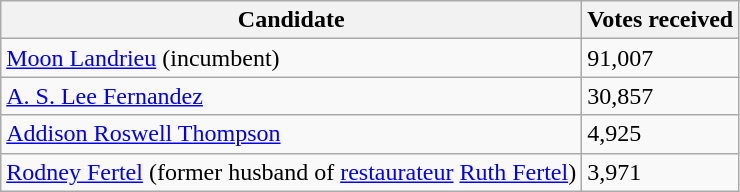<table class="wikitable">
<tr>
<th>Candidate</th>
<th>Votes received</th>
</tr>
<tr>
<td><a href='#'>Moon Landrieu</a> (incumbent)</td>
<td>91,007</td>
</tr>
<tr>
<td><a href='#'>A. S. Lee Fernandez</a></td>
<td>30,857</td>
</tr>
<tr>
<td><a href='#'>Addison Roswell Thompson</a></td>
<td>4,925</td>
</tr>
<tr>
<td><a href='#'>Rodney Fertel</a> (former husband of <a href='#'>restaurateur</a> <a href='#'>Ruth Fertel</a>)</td>
<td>3,971</td>
</tr>
</table>
